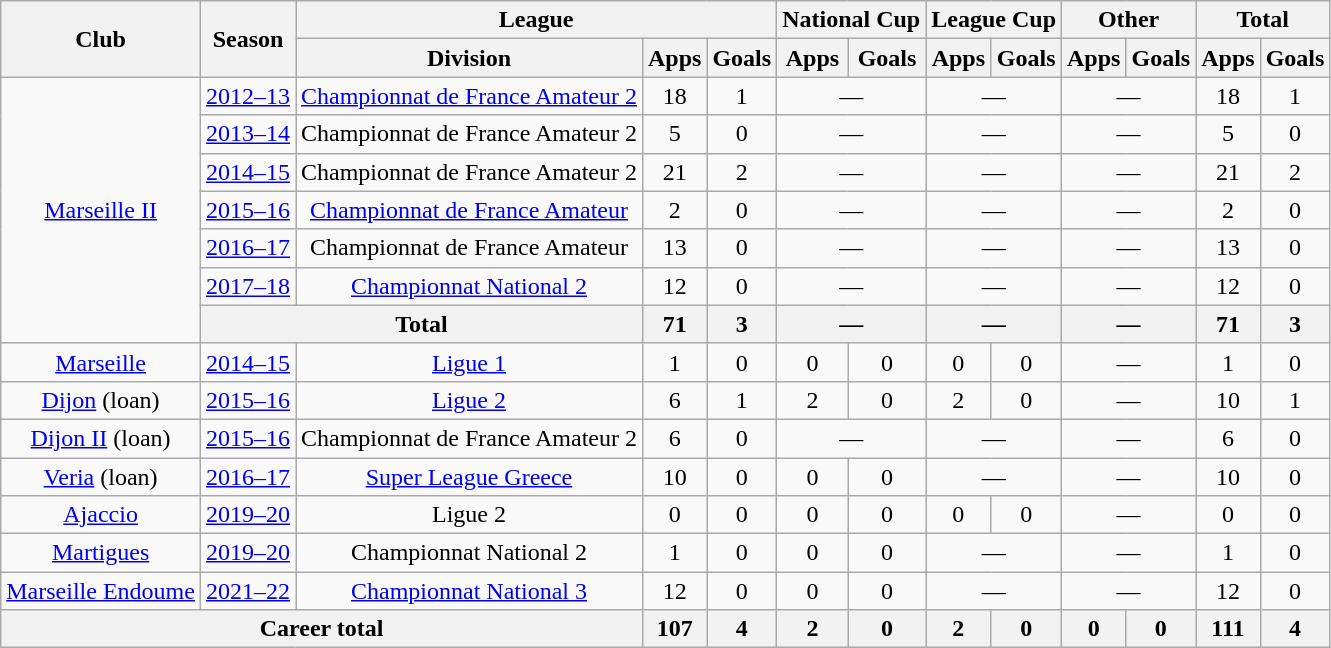<table class="wikitable" style="text-align: center">
<tr>
<th rowspan="2">Club</th>
<th rowspan="2">Season</th>
<th colspan="3">League</th>
<th colspan="2">National Cup</th>
<th colspan="2">League Cup</th>
<th colspan="2">Other</th>
<th colspan="2">Total</th>
</tr>
<tr>
<th>Division</th>
<th>Apps</th>
<th>Goals</th>
<th>Apps</th>
<th>Goals</th>
<th>Apps</th>
<th>Goals</th>
<th>Apps</th>
<th>Goals</th>
<th>Apps</th>
<th>Goals</th>
</tr>
<tr>
<td rowspan="7"><a href='#'>Marseille II</a></td>
<td><a href='#'>2012–13</a></td>
<td><a href='#'>Championnat de France Amateur 2</a></td>
<td>18</td>
<td>1</td>
<td colspan="2">—</td>
<td colspan="2">—</td>
<td colspan="2">—</td>
<td>18</td>
<td>1</td>
</tr>
<tr>
<td><a href='#'>2013–14</a></td>
<td>Championnat de France Amateur 2</td>
<td>5</td>
<td>0</td>
<td colspan="2">—</td>
<td colspan="2">—</td>
<td colspan="2">—</td>
<td>5</td>
<td>0</td>
</tr>
<tr>
<td><a href='#'>2014–15</a></td>
<td>Championnat de France Amateur 2</td>
<td>21</td>
<td>2</td>
<td colspan="2">—</td>
<td colspan="2">—</td>
<td colspan="2">—</td>
<td>21</td>
<td>2</td>
</tr>
<tr>
<td><a href='#'>2015–16</a></td>
<td><a href='#'>Championnat de France Amateur</a></td>
<td>2</td>
<td>0</td>
<td colspan="2">—</td>
<td colspan="2">—</td>
<td colspan="2">—</td>
<td>2</td>
<td>0</td>
</tr>
<tr>
<td><a href='#'>2016–17</a></td>
<td>Championnat de France Amateur</td>
<td>13</td>
<td>0</td>
<td colspan="2">—</td>
<td colspan="2">—</td>
<td colspan="2">—</td>
<td>13</td>
<td>0</td>
</tr>
<tr>
<td><a href='#'>2017–18</a></td>
<td><a href='#'>Championnat National 2</a></td>
<td>12</td>
<td>0</td>
<td colspan="2">—</td>
<td colspan="2">—</td>
<td colspan="2">—</td>
<td>12</td>
<td>0</td>
</tr>
<tr>
<th colspan="2">Total</th>
<th>71</th>
<th>3</th>
<th colspan="2">—</th>
<th colspan="2">—</th>
<th colspan="2">—</th>
<th>71</th>
<th>3</th>
</tr>
<tr>
<td><a href='#'>Marseille</a></td>
<td><a href='#'>2014–15</a></td>
<td><a href='#'>Ligue 1</a></td>
<td>1</td>
<td>0</td>
<td>0</td>
<td>0</td>
<td>0</td>
<td>0</td>
<td colspan="2">—</td>
<td>1</td>
<td>0</td>
</tr>
<tr>
<td><a href='#'>Dijon</a> (loan)</td>
<td><a href='#'>2015–16</a></td>
<td><a href='#'>Ligue 2</a></td>
<td>6</td>
<td>1</td>
<td>2</td>
<td>0</td>
<td>2</td>
<td>0</td>
<td colspan="2">—</td>
<td>10</td>
<td>1</td>
</tr>
<tr>
<td><a href='#'>Dijon II</a> (loan)</td>
<td><a href='#'>2015–16</a></td>
<td>Championnat de France Amateur 2</td>
<td>6</td>
<td>0</td>
<td colspan="2">—</td>
<td colspan="2">—</td>
<td colspan="2">—</td>
<td>6</td>
<td>0</td>
</tr>
<tr>
<td><a href='#'>Veria</a> (loan)</td>
<td><a href='#'>2016–17</a></td>
<td><a href='#'>Super League Greece</a></td>
<td>10</td>
<td>0</td>
<td>0</td>
<td>0</td>
<td colspan="2">—</td>
<td colspan="2">—</td>
<td>10</td>
<td>0</td>
</tr>
<tr>
<td><a href='#'>Ajaccio</a></td>
<td><a href='#'>2019–20</a></td>
<td>Ligue 2</td>
<td>0</td>
<td>0</td>
<td>0</td>
<td>0</td>
<td>0</td>
<td>0</td>
<td colspan="2">—</td>
<td>0</td>
<td>0</td>
</tr>
<tr>
<td><a href='#'>Martigues</a></td>
<td><a href='#'>2019–20</a></td>
<td>Championnat National 2</td>
<td>1</td>
<td>0</td>
<td>0</td>
<td>0</td>
<td colspan="2">—</td>
<td colspan="2">—</td>
<td>1</td>
<td>0</td>
</tr>
<tr>
<td><a href='#'>Marseille Endoume</a></td>
<td><a href='#'>2021–22</a></td>
<td><a href='#'>Championnat National 3</a></td>
<td>12</td>
<td>0</td>
<td>0</td>
<td>0</td>
<td colspan="2">—</td>
<td colspan="2">—</td>
<td>12</td>
<td>0</td>
</tr>
<tr>
<th colspan="3">Career total</th>
<th>107</th>
<th>4</th>
<th>2</th>
<th>0</th>
<th>2</th>
<th>0</th>
<th>0</th>
<th>0</th>
<th>111</th>
<th>4</th>
</tr>
</table>
